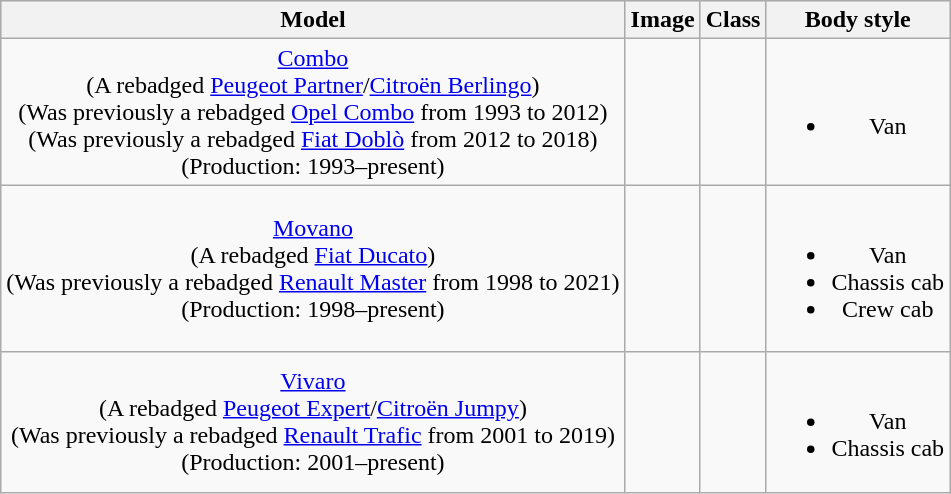<table class="wikitable"  style="text-align:center; font-size:; width:;">
<tr style="background:#dcdcdc; text-align:center; vertical-align:middle;">
<th>Model</th>
<th>Image</th>
<th>Class</th>
<th>Body style</th>
</tr>
<tr>
<td><a href='#'>Combo</a><br>(A rebadged <a href='#'>Peugeot Partner</a>/<a href='#'>Citroën Berlingo</a>)<br>(Was previously a rebadged <a href='#'>Opel Combo</a> from 1993 to 2012)<br>(Was previously a rebadged <a href='#'>Fiat Doblò</a> from 2012 to 2018)<br>(Production: 1993–present)</td>
<td></td>
<td></td>
<td><br><ul><li>Van</li></ul></td>
</tr>
<tr>
<td><a href='#'>Movano</a><br>(A rebadged <a href='#'>Fiat Ducato</a>)<br>(Was previously a rebadged <a href='#'>Renault Master</a> from 1998 to 2021)<br>(Production: 1998–present)</td>
<td></td>
<td></td>
<td><br><ul><li>Van</li><li>Chassis cab</li><li>Crew cab</li></ul></td>
</tr>
<tr>
<td><a href='#'>Vivaro</a><br>(A rebadged <a href='#'>Peugeot Expert</a>/<a href='#'>Citroën Jumpy</a>)<br>(Was previously a rebadged <a href='#'>Renault Trafic</a> from 2001 to 2019)<br>(Production: 2001–present)</td>
<td></td>
<td></td>
<td><br><ul><li>Van</li><li>Chassis cab</li></ul></td>
</tr>
</table>
